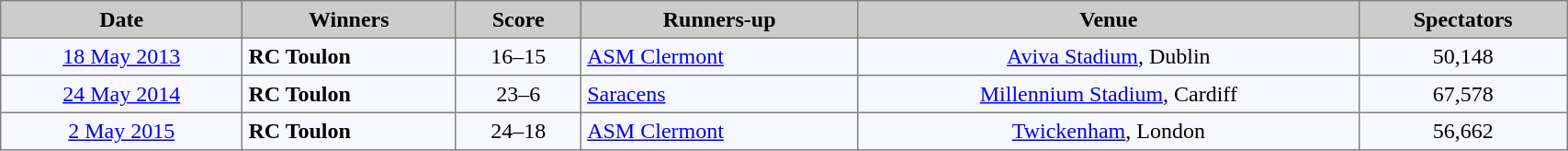<table bgcolor="#f7f8ff" cellpadding="4" width="90%" cellspacing="0" border="1" style="font-size: 100%; border: grey solid 1px; border-collapse: collapse;">
<tr bgcolor="#CCCCCC">
<td align=center><strong>Date</strong></td>
<td align=center><strong>Winners</strong></td>
<td align=center><strong>Score</strong></td>
<td align=center><strong>Runners-up</strong></td>
<td align=center><strong>Venue</strong></td>
<td align=center><strong>Spectators</strong></td>
</tr>
<tr>
<td align=center><a href='#'>18 May 2013</a></td>
<td> <strong>RC Toulon</strong></td>
<td align=center>16–15</td>
<td> <a href='#'>ASM Clermont</a></td>
<td align=center><a href='#'>Aviva Stadium</a>, Dublin</td>
<td align=center>50,148</td>
</tr>
<tr>
<td align=center><a href='#'>24 May 2014</a></td>
<td> <strong>RC Toulon</strong></td>
<td align=center>23–6</td>
<td> <a href='#'>Saracens</a></td>
<td align=center><a href='#'>Millennium Stadium</a>, Cardiff</td>
<td align=center>67,578</td>
</tr>
<tr>
<td align=center><a href='#'>2 May 2015</a></td>
<td> <strong>RC Toulon</strong></td>
<td align=center>24–18</td>
<td> <a href='#'>ASM Clermont</a></td>
<td align=center><a href='#'>Twickenham</a>, London</td>
<td align=center>56,662</td>
</tr>
</table>
